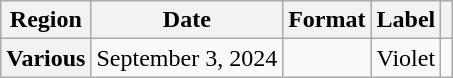<table class="wikitable plainrowheaders">
<tr>
<th scope="col">Region</th>
<th scope="col">Date</th>
<th scope="col">Format</th>
<th scope="col">Label</th>
<th scope="col"></th>
</tr>
<tr>
<th scope="row">Various</th>
<td>September 3, 2024</td>
<td></td>
<td>Violet</td>
<td style="text-align:center"></td>
</tr>
</table>
